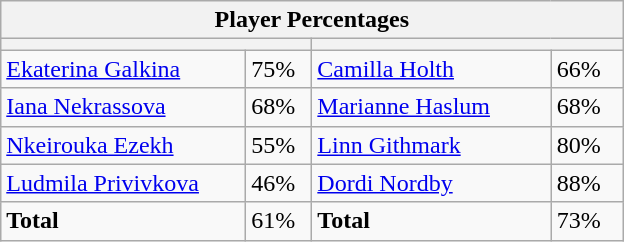<table class="wikitable">
<tr>
<th colspan=4 width=400>Player Percentages</th>
</tr>
<tr>
<th colspan=2 width=200></th>
<th colspan=2 width=200></th>
</tr>
<tr>
<td><a href='#'>Ekaterina Galkina</a></td>
<td>75%</td>
<td><a href='#'>Camilla Holth</a></td>
<td>66%</td>
</tr>
<tr>
<td><a href='#'>Iana Nekrassova</a></td>
<td>68%</td>
<td><a href='#'>Marianne Haslum</a></td>
<td>68%</td>
</tr>
<tr>
<td><a href='#'>Nkeirouka Ezekh</a></td>
<td>55%</td>
<td><a href='#'>Linn Githmark</a></td>
<td>80%</td>
</tr>
<tr>
<td><a href='#'>Ludmila Privivkova</a></td>
<td>46%</td>
<td><a href='#'>Dordi Nordby</a></td>
<td>88%</td>
</tr>
<tr>
<td><strong>Total</strong></td>
<td>61%</td>
<td><strong>Total</strong></td>
<td>73%</td>
</tr>
</table>
